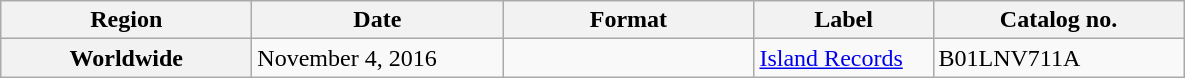<table class="wikitable sortable plainrowheaders">
<tr>
<th scope="col" style="width:10em;">Region</th>
<th scope="col" style="width:10em;">Date</th>
<th scope="col" style="width:10em;">Format</th>
<th scope="col" style="width:7em;">Label</th>
<th scope="col" style="width:10em;" class="unsortable">Catalog no.</th>
</tr>
<tr>
<th scope="row">Worldwide</th>
<td>November 4, 2016</td>
<td></td>
<td><a href='#'>Island Records</a></td>
<td>B01LNV711A</td>
</tr>
</table>
